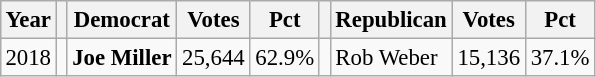<table class="wikitable" style="margin:0.5em ; font-size:95%">
<tr>
<th>Year</th>
<th></th>
<th>Democrat</th>
<th>Votes</th>
<th>Pct</th>
<th></th>
<th>Republican</th>
<th>Votes</th>
<th>Pct</th>
</tr>
<tr>
<td>2018</td>
<td></td>
<td><strong>Joe Miller</strong></td>
<td>25,644</td>
<td>62.9%</td>
<td></td>
<td>Rob Weber</td>
<td>15,136</td>
<td>37.1%</td>
</tr>
</table>
